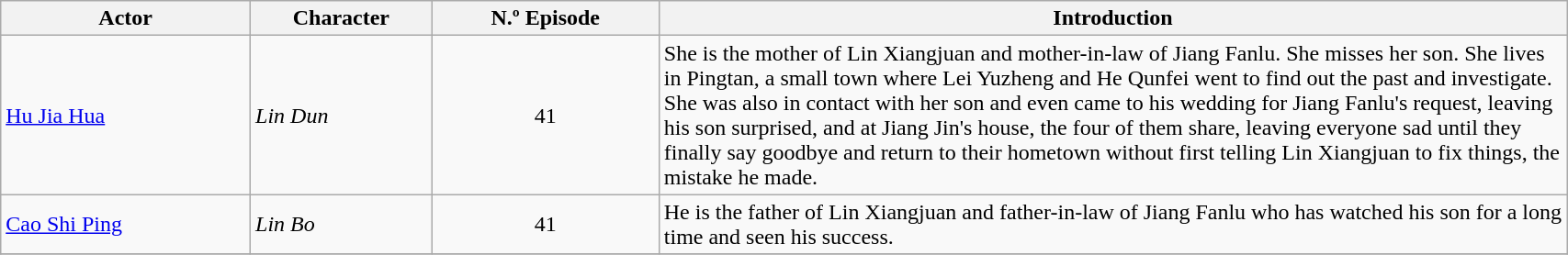<table class="wikitable" width=90%>
<tr>
<th style="background-color: " width="11%">Actor</th>
<th style="background-color: " width="8%">Character</th>
<th style="background: " width="10%">N.º Episode</th>
<th style="background-color: " width="40%">Introduction</th>
</tr>
<tr>
<td><a href='#'>Hu Jia Hua</a></td>
<td><em>Lin Dun</em></td>
<td rowspan="1" align="center">41</td>
<td>She is the mother of Lin Xiangjuan and mother-in-law of Jiang Fanlu. She misses her son. She lives in Pingtan, a small town where Lei Yuzheng and He Qunfei went to find out the past and investigate. She was also in contact with her son and even came to his wedding for Jiang Fanlu's request, leaving his son surprised, and at Jiang Jin's house, the four of them share, leaving everyone sad until they finally say goodbye and return to their hometown without first telling Lin Xiangjuan to fix things, the mistake he made.</td>
</tr>
<tr>
<td><a href='#'>Cao Shi Ping</a></td>
<td><em>Lin Bo</em></td>
<td rowspan="1" align="center">41</td>
<td>He is the father of Lin Xiangjuan and father-in-law of Jiang Fanlu who has watched his son for a long time and seen his success.</td>
</tr>
<tr>
</tr>
</table>
